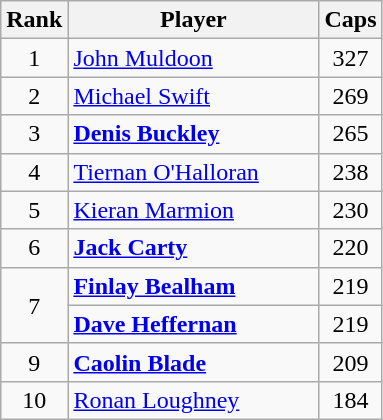<table class="wikitable">
<tr>
<th>Rank</th>
<th style="width:160px">Player</th>
<th>Caps</th>
</tr>
<tr>
<td align=center>1</td>
<td><a href='#'>John Muldoon</a></td>
<td align=center>327</td>
</tr>
<tr>
<td align=center>2</td>
<td><a href='#'>Michael Swift</a></td>
<td align=center>269</td>
</tr>
<tr>
<td align=center>3</td>
<td><strong><a href='#'>Denis Buckley</a></strong></td>
<td align=center>265</td>
</tr>
<tr>
<td align=center>4</td>
<td><a href='#'>Tiernan O'Halloran</a></td>
<td align=center>238</td>
</tr>
<tr>
<td align=center>5</td>
<td><a href='#'>Kieran Marmion</a></td>
<td align=center>230</td>
</tr>
<tr>
<td align=center>6</td>
<td><strong><a href='#'>Jack Carty</a></strong></td>
<td align=center>220</td>
</tr>
<tr>
<td align=center rowspan=2>7</td>
<td><strong><a href='#'>Finlay Bealham</a></strong></td>
<td align=center>219</td>
</tr>
<tr>
<td><strong><a href='#'>Dave Heffernan</a></strong></td>
<td align=center>219</td>
</tr>
<tr>
<td align=center>9</td>
<td><strong><a href='#'>Caolin Blade</a></strong></td>
<td align=center>209</td>
</tr>
<tr>
<td align=center>10</td>
<td><a href='#'>Ronan Loughney</a></td>
<td align=center>184</td>
</tr>
</table>
